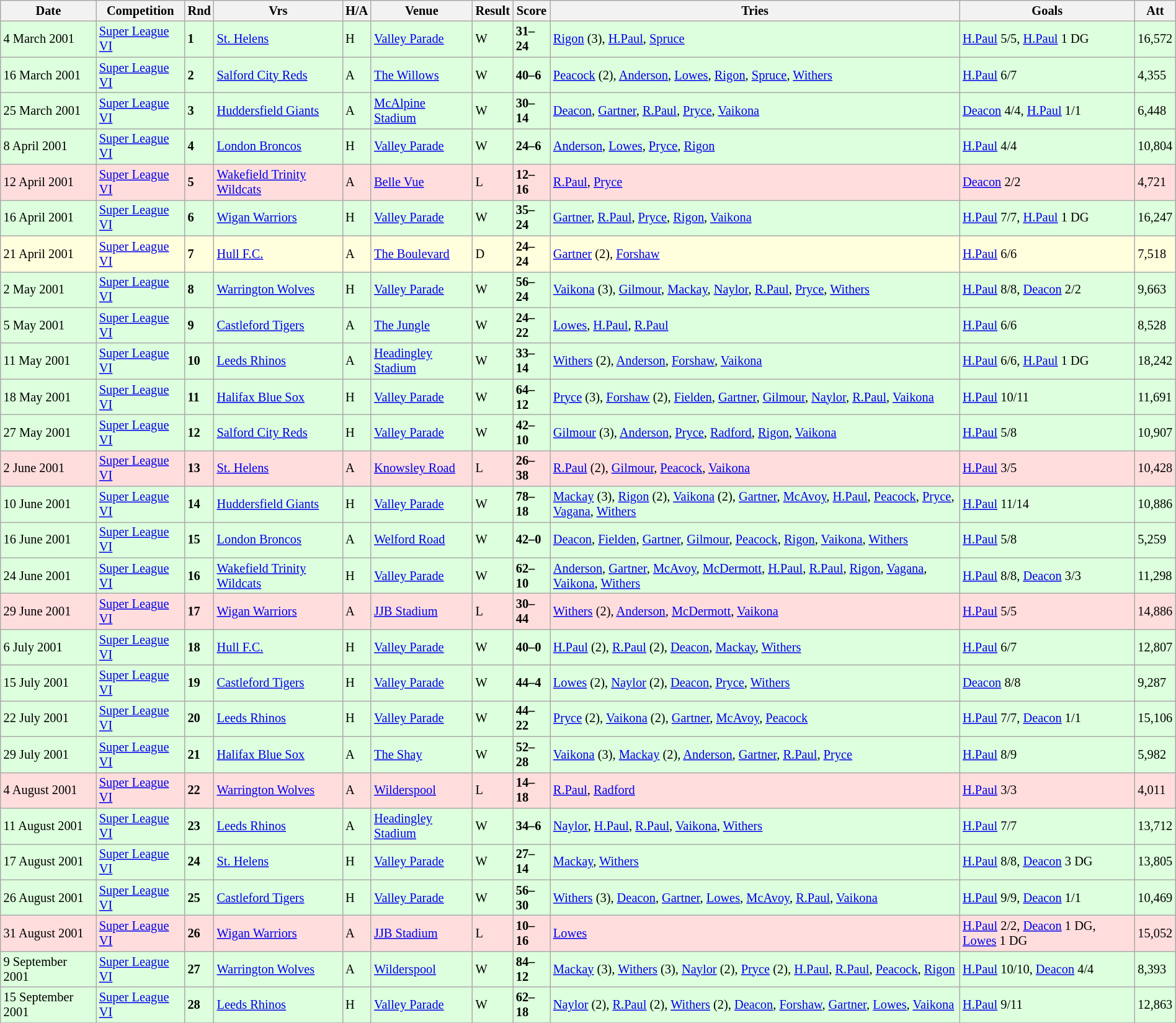<table class="wikitable" style="font-size:85%;" width="100%">
<tr>
<th>Date</th>
<th>Competition</th>
<th>Rnd</th>
<th>Vrs</th>
<th>H/A</th>
<th>Venue</th>
<th>Result</th>
<th>Score</th>
<th>Tries</th>
<th>Goals</th>
<th>Att</th>
</tr>
<tr style="background:#ddffdd;" width=20|>
<td>4 March 2001</td>
<td><a href='#'>Super League VI</a></td>
<td><strong>1</strong></td>
<td><a href='#'>St. Helens</a></td>
<td>H</td>
<td><a href='#'>Valley Parade</a></td>
<td>W</td>
<td><strong>31–24</strong></td>
<td><a href='#'>Rigon</a> (3), <a href='#'>H.Paul</a>, <a href='#'>Spruce</a></td>
<td><a href='#'>H.Paul</a> 5/5, <a href='#'>H.Paul</a> 1 DG</td>
<td>16,572</td>
</tr>
<tr style="background:#ddffdd;" width=20|>
<td>16 March 2001</td>
<td><a href='#'>Super League VI</a></td>
<td><strong>2</strong></td>
<td><a href='#'>Salford City Reds</a></td>
<td>A</td>
<td><a href='#'>The Willows</a></td>
<td>W</td>
<td><strong>40–6</strong></td>
<td><a href='#'>Peacock</a> (2), <a href='#'>Anderson</a>, <a href='#'>Lowes</a>, <a href='#'>Rigon</a>, <a href='#'>Spruce</a>, <a href='#'>Withers</a></td>
<td><a href='#'>H.Paul</a> 6/7</td>
<td>4,355</td>
</tr>
<tr style="background:#ddffdd;" width=20|>
<td>25 March 2001</td>
<td><a href='#'>Super League VI</a></td>
<td><strong>3</strong></td>
<td><a href='#'>Huddersfield Giants</a></td>
<td>A</td>
<td><a href='#'>McAlpine Stadium</a></td>
<td>W</td>
<td><strong>30–14</strong></td>
<td><a href='#'>Deacon</a>, <a href='#'>Gartner</a>, <a href='#'>R.Paul</a>, <a href='#'>Pryce</a>, <a href='#'>Vaikona</a></td>
<td><a href='#'>Deacon</a> 4/4, <a href='#'>H.Paul</a> 1/1</td>
<td>6,448</td>
</tr>
<tr style="background:#ddffdd;" width=20|>
<td>8 April 2001</td>
<td><a href='#'>Super League VI</a></td>
<td><strong>4</strong></td>
<td><a href='#'>London Broncos</a></td>
<td>H</td>
<td><a href='#'>Valley Parade</a></td>
<td>W</td>
<td><strong>24–6</strong></td>
<td><a href='#'>Anderson</a>, <a href='#'>Lowes</a>, <a href='#'>Pryce</a>, <a href='#'>Rigon</a></td>
<td><a href='#'>H.Paul</a> 4/4</td>
<td>10,804</td>
</tr>
<tr style="background:#ffdddd;" width=20|>
<td>12 April 2001</td>
<td><a href='#'>Super League VI</a></td>
<td><strong>5</strong></td>
<td><a href='#'>Wakefield Trinity Wildcats</a></td>
<td>A</td>
<td><a href='#'>Belle Vue</a></td>
<td>L</td>
<td><strong>12–16</strong></td>
<td><a href='#'>R.Paul</a>, <a href='#'>Pryce</a></td>
<td><a href='#'>Deacon</a> 2/2</td>
<td>4,721</td>
</tr>
<tr style="background:#ddffdd;" width=20|>
<td>16 April 2001</td>
<td><a href='#'>Super League VI</a></td>
<td><strong>6</strong></td>
<td><a href='#'>Wigan Warriors</a></td>
<td>H</td>
<td><a href='#'>Valley Parade</a></td>
<td>W</td>
<td><strong>35–24</strong></td>
<td><a href='#'>Gartner</a>, <a href='#'>R.Paul</a>, <a href='#'>Pryce</a>, <a href='#'>Rigon</a>, <a href='#'>Vaikona</a></td>
<td><a href='#'>H.Paul</a> 7/7, <a href='#'>H.Paul</a> 1 DG</td>
<td>16,247</td>
</tr>
<tr style="background:#ffffdd"  width=20|>
<td>21 April 2001</td>
<td><a href='#'>Super League VI</a></td>
<td><strong>7</strong></td>
<td><a href='#'>Hull F.C.</a></td>
<td>A</td>
<td><a href='#'>The Boulevard</a></td>
<td>D</td>
<td><strong>24–24</strong></td>
<td><a href='#'>Gartner</a> (2), <a href='#'>Forshaw</a></td>
<td><a href='#'>H.Paul</a> 6/6</td>
<td>7,518</td>
</tr>
<tr style="background:#ddffdd;" width=20|>
<td>2 May 2001</td>
<td><a href='#'>Super League VI</a></td>
<td><strong>8</strong></td>
<td><a href='#'>Warrington Wolves</a></td>
<td>H</td>
<td><a href='#'>Valley Parade</a></td>
<td>W</td>
<td><strong>56–24</strong></td>
<td><a href='#'>Vaikona</a> (3), <a href='#'>Gilmour</a>, <a href='#'>Mackay</a>, <a href='#'>Naylor</a>, <a href='#'>R.Paul</a>, <a href='#'>Pryce</a>, <a href='#'>Withers</a></td>
<td><a href='#'>H.Paul</a> 8/8, <a href='#'>Deacon</a> 2/2</td>
<td>9,663</td>
</tr>
<tr style="background:#ddffdd;" width=20|>
<td>5 May 2001</td>
<td><a href='#'>Super League VI</a></td>
<td><strong>9</strong></td>
<td><a href='#'>Castleford Tigers</a></td>
<td>A</td>
<td><a href='#'>The Jungle</a></td>
<td>W</td>
<td><strong>24–22</strong></td>
<td><a href='#'>Lowes</a>, <a href='#'>H.Paul</a>, <a href='#'>R.Paul</a></td>
<td><a href='#'>H.Paul</a> 6/6</td>
<td>8,528</td>
</tr>
<tr style="background:#ddffdd;" width=20|>
<td>11 May 2001</td>
<td><a href='#'>Super League VI</a></td>
<td><strong>10</strong></td>
<td><a href='#'>Leeds Rhinos</a></td>
<td>A</td>
<td><a href='#'>Headingley Stadium</a></td>
<td>W</td>
<td><strong>33–14</strong></td>
<td><a href='#'>Withers</a> (2), <a href='#'>Anderson</a>, <a href='#'>Forshaw</a>, <a href='#'>Vaikona</a></td>
<td><a href='#'>H.Paul</a> 6/6, <a href='#'>H.Paul</a> 1 DG</td>
<td>18,242</td>
</tr>
<tr style="background:#ddffdd;" width=20|>
<td>18 May 2001</td>
<td><a href='#'>Super League VI</a></td>
<td><strong>11</strong></td>
<td><a href='#'>Halifax Blue Sox</a></td>
<td>H</td>
<td><a href='#'>Valley Parade</a></td>
<td>W</td>
<td><strong>64–12</strong></td>
<td><a href='#'>Pryce</a> (3), <a href='#'>Forshaw</a> (2), <a href='#'>Fielden</a>, <a href='#'>Gartner</a>, <a href='#'>Gilmour</a>, <a href='#'>Naylor</a>, <a href='#'>R.Paul</a>, <a href='#'>Vaikona</a></td>
<td><a href='#'>H.Paul</a> 10/11</td>
<td>11,691</td>
</tr>
<tr style="background:#ddffdd;" width=20|>
<td>27 May 2001</td>
<td><a href='#'>Super League VI</a></td>
<td><strong>12</strong></td>
<td><a href='#'>Salford City Reds</a></td>
<td>H</td>
<td><a href='#'>Valley Parade</a></td>
<td>W</td>
<td><strong>42–10</strong></td>
<td><a href='#'>Gilmour</a> (3), <a href='#'>Anderson</a>, <a href='#'>Pryce</a>, <a href='#'>Radford</a>, <a href='#'>Rigon</a>, <a href='#'>Vaikona</a></td>
<td><a href='#'>H.Paul</a> 5/8</td>
<td>10,907</td>
</tr>
<tr style="background:#ffdddd;" width=20|>
<td>2 June 2001</td>
<td><a href='#'>Super League VI</a></td>
<td><strong>13</strong></td>
<td><a href='#'>St. Helens</a></td>
<td>A</td>
<td><a href='#'>Knowsley Road</a></td>
<td>L</td>
<td><strong>26–38</strong></td>
<td><a href='#'>R.Paul</a> (2), <a href='#'>Gilmour</a>, <a href='#'>Peacock</a>, <a href='#'>Vaikona</a></td>
<td><a href='#'>H.Paul</a> 3/5</td>
<td>10,428</td>
</tr>
<tr style="background:#ddffdd;" width=20|>
<td>10 June 2001</td>
<td><a href='#'>Super League VI</a></td>
<td><strong>14</strong></td>
<td><a href='#'>Huddersfield Giants</a></td>
<td>H</td>
<td><a href='#'>Valley Parade</a></td>
<td>W</td>
<td><strong>78–18</strong></td>
<td><a href='#'>Mackay</a> (3), <a href='#'>Rigon</a> (2), <a href='#'>Vaikona</a> (2), <a href='#'>Gartner</a>, <a href='#'>McAvoy</a>, <a href='#'>H.Paul</a>, <a href='#'>Peacock</a>, <a href='#'>Pryce</a>, <a href='#'>Vagana</a>, <a href='#'>Withers</a></td>
<td><a href='#'>H.Paul</a> 11/14</td>
<td>10,886</td>
</tr>
<tr style="background:#ddffdd;" width=20|>
<td>16 June 2001</td>
<td><a href='#'>Super League VI</a></td>
<td><strong>15</strong></td>
<td><a href='#'>London Broncos</a></td>
<td>A</td>
<td><a href='#'>Welford Road</a></td>
<td>W</td>
<td><strong>42–0</strong></td>
<td><a href='#'>Deacon</a>, <a href='#'>Fielden</a>, <a href='#'>Gartner</a>, <a href='#'>Gilmour</a>, <a href='#'>Peacock</a>, <a href='#'>Rigon</a>, <a href='#'>Vaikona</a>, <a href='#'>Withers</a></td>
<td><a href='#'>H.Paul</a> 5/8</td>
<td>5,259</td>
</tr>
<tr style="background:#ddffdd;" width=20|>
<td>24 June 2001</td>
<td><a href='#'>Super League VI</a></td>
<td><strong>16</strong></td>
<td><a href='#'>Wakefield Trinity Wildcats</a></td>
<td>H</td>
<td><a href='#'>Valley Parade</a></td>
<td>W</td>
<td><strong>62–10</strong></td>
<td><a href='#'>Anderson</a>, <a href='#'>Gartner</a>, <a href='#'>McAvoy</a>, <a href='#'>McDermott</a>, <a href='#'>H.Paul</a>, <a href='#'>R.Paul</a>, <a href='#'>Rigon</a>, <a href='#'>Vagana</a>, <a href='#'>Vaikona</a>, <a href='#'>Withers</a></td>
<td><a href='#'>H.Paul</a> 8/8, <a href='#'>Deacon</a> 3/3</td>
<td>11,298</td>
</tr>
<tr style="background:#ffdddd;" width=20|>
<td>29 June 2001</td>
<td><a href='#'>Super League VI</a></td>
<td><strong>17</strong></td>
<td><a href='#'>Wigan Warriors</a></td>
<td>A</td>
<td><a href='#'>JJB Stadium</a></td>
<td>L</td>
<td><strong>30–44</strong></td>
<td><a href='#'>Withers</a> (2), <a href='#'>Anderson</a>, <a href='#'>McDermott</a>, <a href='#'>Vaikona</a></td>
<td><a href='#'>H.Paul</a> 5/5</td>
<td>14,886</td>
</tr>
<tr style="background:#ddffdd;" width=20|>
<td>6 July 2001</td>
<td><a href='#'>Super League VI</a></td>
<td><strong>18</strong></td>
<td><a href='#'>Hull F.C.</a></td>
<td>H</td>
<td><a href='#'>Valley Parade</a></td>
<td>W</td>
<td><strong>40–0</strong></td>
<td><a href='#'>H.Paul</a> (2), <a href='#'>R.Paul</a> (2), <a href='#'>Deacon</a>, <a href='#'>Mackay</a>, <a href='#'>Withers</a></td>
<td><a href='#'>H.Paul</a> 6/7</td>
<td>12,807</td>
</tr>
<tr style="background:#ddffdd;" width=20|>
<td>15 July 2001</td>
<td><a href='#'>Super League VI</a></td>
<td><strong>19</strong></td>
<td><a href='#'>Castleford Tigers</a></td>
<td>H</td>
<td><a href='#'>Valley Parade</a></td>
<td>W</td>
<td><strong>44–4</strong></td>
<td><a href='#'>Lowes</a> (2), <a href='#'>Naylor</a> (2), <a href='#'>Deacon</a>, <a href='#'>Pryce</a>, <a href='#'>Withers</a></td>
<td><a href='#'>Deacon</a> 8/8</td>
<td>9,287</td>
</tr>
<tr style="background:#ddffdd;" width=20|>
<td>22 July 2001</td>
<td><a href='#'>Super League VI</a></td>
<td><strong>20</strong></td>
<td><a href='#'>Leeds Rhinos</a></td>
<td>H</td>
<td><a href='#'>Valley Parade</a></td>
<td>W</td>
<td><strong>44–22</strong></td>
<td><a href='#'>Pryce</a> (2), <a href='#'>Vaikona</a> (2), <a href='#'>Gartner</a>, <a href='#'>McAvoy</a>, <a href='#'>Peacock</a></td>
<td><a href='#'>H.Paul</a> 7/7, <a href='#'>Deacon</a> 1/1</td>
<td>15,106</td>
</tr>
<tr style="background:#ddffdd;" width=20|>
<td>29 July 2001</td>
<td><a href='#'>Super League VI</a></td>
<td><strong>21</strong></td>
<td><a href='#'>Halifax Blue Sox</a></td>
<td>A</td>
<td><a href='#'>The Shay</a></td>
<td>W</td>
<td><strong>52–28</strong></td>
<td><a href='#'>Vaikona</a> (3), <a href='#'>Mackay</a> (2), <a href='#'>Anderson</a>, <a href='#'>Gartner</a>, <a href='#'>R.Paul</a>, <a href='#'>Pryce</a></td>
<td><a href='#'>H.Paul</a> 8/9</td>
<td>5,982</td>
</tr>
<tr style="background:#ffdddd;" width=20|>
<td>4 August 2001</td>
<td><a href='#'>Super League VI</a></td>
<td><strong>22</strong></td>
<td><a href='#'>Warrington Wolves</a></td>
<td>A</td>
<td><a href='#'>Wilderspool</a></td>
<td>L</td>
<td><strong>14–18</strong></td>
<td><a href='#'>R.Paul</a>, <a href='#'>Radford</a></td>
<td><a href='#'>H.Paul</a> 3/3</td>
<td>4,011</td>
</tr>
<tr style="background:#ddffdd;" width=20|>
<td>11 August 2001</td>
<td><a href='#'>Super League VI</a></td>
<td><strong>23</strong></td>
<td><a href='#'>Leeds Rhinos</a></td>
<td>A</td>
<td><a href='#'>Headingley Stadium</a></td>
<td>W</td>
<td><strong>34–6</strong></td>
<td><a href='#'>Naylor</a>, <a href='#'>H.Paul</a>, <a href='#'>R.Paul</a>, <a href='#'>Vaikona</a>, <a href='#'>Withers</a></td>
<td><a href='#'>H.Paul</a> 7/7</td>
<td>13,712</td>
</tr>
<tr style="background:#ddffdd;" width=20|>
<td>17 August 2001</td>
<td><a href='#'>Super League VI</a></td>
<td><strong>24</strong></td>
<td><a href='#'>St. Helens</a></td>
<td>H</td>
<td><a href='#'>Valley Parade</a></td>
<td>W</td>
<td><strong>27–14</strong></td>
<td><a href='#'>Mackay</a>, <a href='#'>Withers</a></td>
<td><a href='#'>H.Paul</a> 8/8, <a href='#'>Deacon</a> 3 DG</td>
<td>13,805</td>
</tr>
<tr style="background:#ddffdd;" width=20|>
<td>26 August 2001</td>
<td><a href='#'>Super League VI</a></td>
<td><strong>25</strong></td>
<td><a href='#'>Castleford Tigers</a></td>
<td>H</td>
<td><a href='#'>Valley Parade</a></td>
<td>W</td>
<td><strong>56–30</strong></td>
<td><a href='#'>Withers</a> (3), <a href='#'>Deacon</a>, <a href='#'>Gartner</a>, <a href='#'>Lowes</a>, <a href='#'>McAvoy</a>, <a href='#'>R.Paul</a>, <a href='#'>Vaikona</a></td>
<td><a href='#'>H.Paul</a> 9/9, <a href='#'>Deacon</a> 1/1</td>
<td>10,469</td>
</tr>
<tr style="background:#ffdddd;" width=20|>
<td>31 August 2001</td>
<td><a href='#'>Super League VI</a></td>
<td><strong>26</strong></td>
<td><a href='#'>Wigan Warriors</a></td>
<td>A</td>
<td><a href='#'>JJB Stadium</a></td>
<td>L</td>
<td><strong>10–16</strong></td>
<td><a href='#'>Lowes</a></td>
<td><a href='#'>H.Paul</a> 2/2, <a href='#'>Deacon</a> 1 DG, <a href='#'>Lowes</a> 1 DG</td>
<td>15,052</td>
</tr>
<tr style="background:#ddffdd;" width=20|>
<td>9 September 2001</td>
<td><a href='#'>Super League VI</a></td>
<td><strong>27</strong></td>
<td><a href='#'>Warrington Wolves</a></td>
<td>A</td>
<td><a href='#'>Wilderspool</a></td>
<td>W</td>
<td><strong>84–12</strong></td>
<td><a href='#'>Mackay</a> (3), <a href='#'>Withers</a> (3), <a href='#'>Naylor</a> (2), <a href='#'>Pryce</a> (2), <a href='#'>H.Paul</a>, <a href='#'>R.Paul</a>, <a href='#'>Peacock</a>, <a href='#'>Rigon</a></td>
<td><a href='#'>H.Paul</a> 10/10, <a href='#'>Deacon</a> 4/4</td>
<td>8,393</td>
</tr>
<tr style="background:#ddffdd;" width=20|>
<td>15 September 2001</td>
<td><a href='#'>Super League VI</a></td>
<td><strong>28</strong></td>
<td><a href='#'>Leeds Rhinos</a></td>
<td>H</td>
<td><a href='#'>Valley Parade</a></td>
<td>W</td>
<td><strong>62–18</strong></td>
<td><a href='#'>Naylor</a> (2), <a href='#'>R.Paul</a> (2), <a href='#'>Withers</a> (2), <a href='#'>Deacon</a>, <a href='#'>Forshaw</a>, <a href='#'>Gartner</a>, <a href='#'>Lowes</a>, <a href='#'>Vaikona</a></td>
<td><a href='#'>H.Paul</a> 9/11</td>
<td>12,863</td>
</tr>
<tr>
</tr>
</table>
